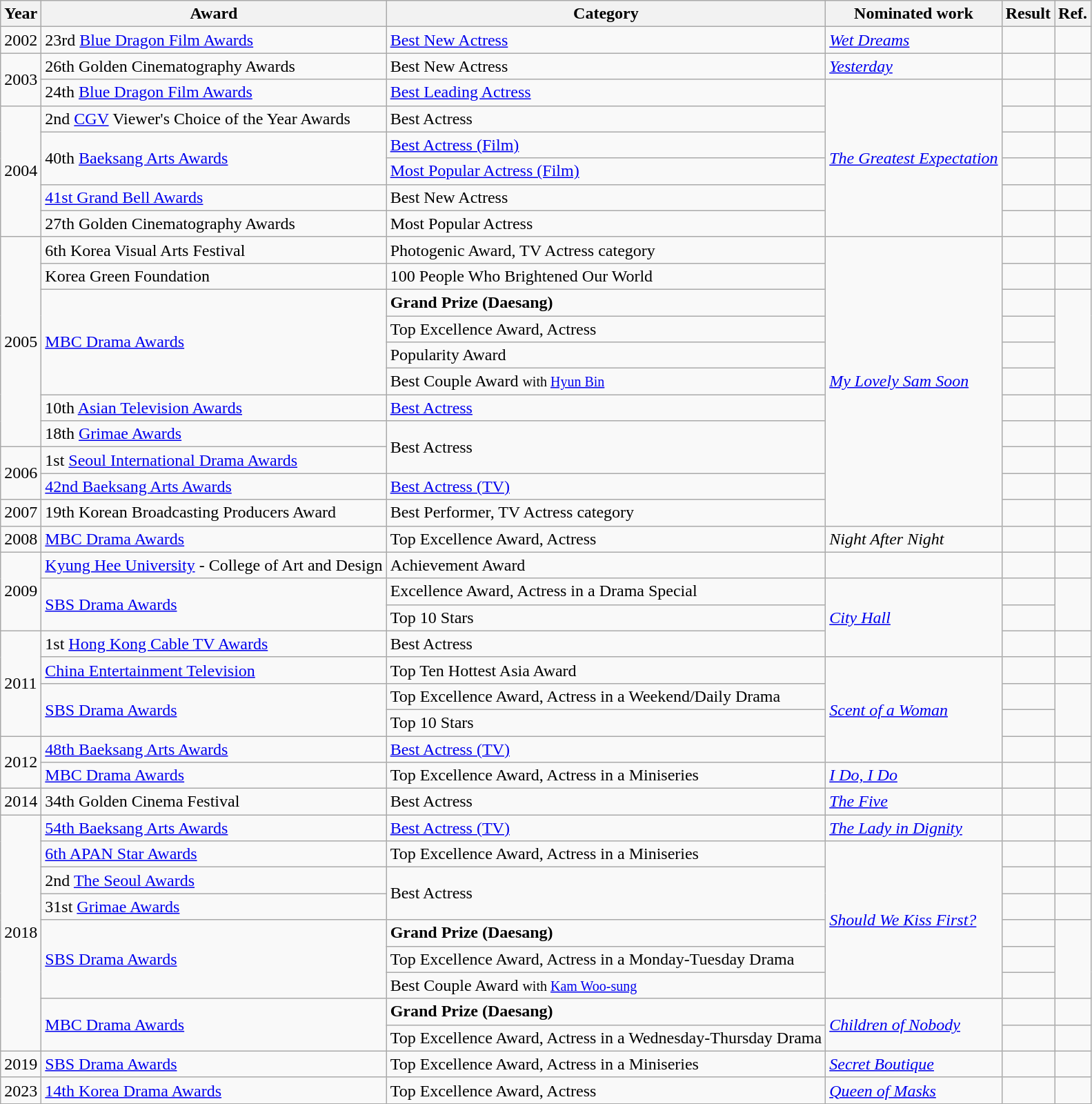<table class="wikitable sortable">
<tr>
<th>Year</th>
<th>Award</th>
<th>Category</th>
<th>Nominated work</th>
<th>Result</th>
<th>Ref.</th>
</tr>
<tr>
<td>2002</td>
<td>23rd <a href='#'>Blue Dragon Film Awards</a></td>
<td><a href='#'>Best New Actress</a></td>
<td><em><a href='#'>Wet Dreams</a></em></td>
<td></td>
<td></td>
</tr>
<tr>
<td rowspan=2>2003</td>
<td>26th Golden Cinematography Awards</td>
<td>Best New Actress</td>
<td><em><a href='#'>Yesterday</a></em></td>
<td></td>
<td></td>
</tr>
<tr>
<td>24th <a href='#'>Blue Dragon Film Awards</a></td>
<td><a href='#'>Best Leading Actress</a></td>
<td rowspan="6"><em><a href='#'>The Greatest Expectation</a></em></td>
<td></td>
<td></td>
</tr>
<tr>
<td rowspan="5">2004</td>
<td>2nd <a href='#'>CGV</a> Viewer's Choice of the Year Awards</td>
<td>Best Actress</td>
<td></td>
<td></td>
</tr>
<tr>
<td rowspan="2">40th <a href='#'>Baeksang Arts Awards</a></td>
<td><a href='#'>Best Actress (Film)</a></td>
<td></td>
<td></td>
</tr>
<tr>
<td><a href='#'>Most Popular Actress (Film)</a></td>
<td></td>
<td></td>
</tr>
<tr>
<td><a href='#'>41st Grand Bell Awards</a></td>
<td>Best New Actress</td>
<td></td>
<td></td>
</tr>
<tr>
<td>27th Golden Cinematography Awards</td>
<td>Most Popular Actress</td>
<td></td>
<td></td>
</tr>
<tr>
<td rowspan="8">2005</td>
<td>6th Korea Visual Arts Festival</td>
<td>Photogenic Award, TV Actress category</td>
<td rowspan="11"><em><a href='#'>My Lovely Sam Soon</a></em></td>
<td></td>
<td></td>
</tr>
<tr>
<td>Korea Green Foundation</td>
<td>100 People Who Brightened Our World</td>
<td></td>
<td></td>
</tr>
<tr>
<td rowspan=4><a href='#'>MBC Drama Awards</a></td>
<td><strong>Grand Prize (Daesang)</strong></td>
<td></td>
<td rowspan=4></td>
</tr>
<tr>
<td>Top Excellence Award, Actress</td>
<td></td>
</tr>
<tr>
<td>Popularity Award</td>
<td></td>
</tr>
<tr>
<td>Best Couple Award <small>with <a href='#'>Hyun Bin</a></small></td>
<td></td>
</tr>
<tr>
<td>10th <a href='#'>Asian Television Awards</a></td>
<td><a href='#'>Best Actress</a></td>
<td></td>
<td></td>
</tr>
<tr>
<td>18th <a href='#'>Grimae Awards</a></td>
<td rowspan="2">Best Actress</td>
<td></td>
<td></td>
</tr>
<tr>
<td rowspan="2">2006</td>
<td>1st <a href='#'>Seoul International Drama Awards</a></td>
<td></td>
<td></td>
</tr>
<tr>
<td><a href='#'>42nd Baeksang Arts Awards</a></td>
<td><a href='#'>Best Actress (TV)</a></td>
<td></td>
<td></td>
</tr>
<tr>
<td>2007</td>
<td>19th Korean Broadcasting Producers Award</td>
<td>Best Performer, TV Actress category</td>
<td></td>
<td></td>
</tr>
<tr>
<td>2008</td>
<td><a href='#'>MBC Drama Awards</a></td>
<td>Top Excellence Award, Actress</td>
<td><em>Night After Night</em></td>
<td></td>
<td></td>
</tr>
<tr>
<td rowspan=3>2009</td>
<td><a href='#'>Kyung Hee University</a> - College of Art and Design</td>
<td>Achievement Award</td>
<td></td>
<td></td>
<td></td>
</tr>
<tr>
<td rowspan=2><a href='#'>SBS Drama Awards</a></td>
<td>Excellence Award, Actress in a Drama Special</td>
<td rowspan=3><em><a href='#'>City Hall</a></em></td>
<td></td>
<td rowspan=2></td>
</tr>
<tr>
<td>Top 10 Stars</td>
<td></td>
</tr>
<tr>
<td rowspan=4>2011</td>
<td>1st <a href='#'>Hong Kong Cable TV Awards</a></td>
<td>Best Actress</td>
<td></td>
<td></td>
</tr>
<tr>
<td><a href='#'>China Entertainment Television</a></td>
<td>Top Ten Hottest Asia Award</td>
<td rowspan=4><em><a href='#'>Scent of a Woman</a></em></td>
<td></td>
<td></td>
</tr>
<tr>
<td rowspan=2><a href='#'>SBS Drama Awards</a></td>
<td>Top Excellence Award, Actress in a Weekend/Daily Drama</td>
<td></td>
<td rowspan=2></td>
</tr>
<tr>
<td>Top 10 Stars</td>
<td></td>
</tr>
<tr>
<td rowspan=2>2012</td>
<td><a href='#'>48th Baeksang Arts Awards</a></td>
<td><a href='#'>Best Actress (TV)</a></td>
<td></td>
<td></td>
</tr>
<tr>
<td><a href='#'>MBC Drama Awards</a></td>
<td>Top Excellence Award, Actress in a Miniseries</td>
<td><em><a href='#'>I Do, I Do</a></em></td>
<td></td>
<td></td>
</tr>
<tr>
<td>2014</td>
<td>34th Golden Cinema Festival</td>
<td>Best Actress</td>
<td><em><a href='#'>The Five</a></em></td>
<td></td>
<td></td>
</tr>
<tr>
<td rowspan=9>2018</td>
<td><a href='#'>54th Baeksang Arts Awards</a></td>
<td><a href='#'>Best Actress (TV)</a></td>
<td><em><a href='#'>The Lady in Dignity</a></em></td>
<td></td>
<td></td>
</tr>
<tr>
<td><a href='#'>6th APAN Star Awards</a></td>
<td>Top Excellence Award, Actress in a Miniseries</td>
<td rowspan=6><em><a href='#'>Should We Kiss First?</a></em></td>
<td></td>
<td></td>
</tr>
<tr>
<td>2nd <a href='#'>The Seoul Awards</a></td>
<td rowspan="2">Best Actress</td>
<td></td>
<td></td>
</tr>
<tr>
<td>31st <a href='#'>Grimae Awards</a></td>
<td></td>
<td></td>
</tr>
<tr>
<td rowspan=3><a href='#'>SBS Drama Awards</a></td>
<td><strong>Grand Prize (Daesang)</strong></td>
<td></td>
<td rowspan=3></td>
</tr>
<tr>
<td>Top Excellence Award, Actress in a Monday-Tuesday Drama</td>
<td></td>
</tr>
<tr>
<td>Best Couple Award <small>with <a href='#'>Kam Woo-sung</a></small></td>
<td></td>
</tr>
<tr>
<td rowspan=2><a href='#'>MBC Drama Awards</a></td>
<td><strong>Grand Prize (Daesang)</strong></td>
<td rowspan=2><em><a href='#'>Children of Nobody</a></em></td>
<td></td>
<td></td>
</tr>
<tr>
<td>Top Excellence Award, Actress in a Wednesday-Thursday Drama</td>
<td></td>
<td></td>
</tr>
<tr>
<td>2019</td>
<td><a href='#'>SBS Drama Awards</a></td>
<td>Top Excellence Award, Actress in a Miniseries</td>
<td><em><a href='#'>Secret Boutique</a></em></td>
<td></td>
<td></td>
</tr>
<tr>
<td>2023</td>
<td><a href='#'>14th Korea Drama Awards</a></td>
<td>Top Excellence Award, Actress</td>
<td><em><a href='#'>Queen of Masks</a></em></td>
<td></td>
<td></td>
</tr>
</table>
